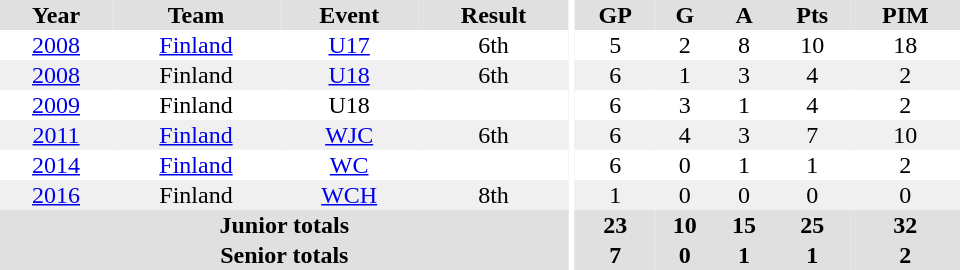<table border="0" cellpadding="1" cellspacing="0" ID="Table3" style="text-align:center; width:40em;">
<tr bgcolor="#e0e0e0">
<th>Year</th>
<th>Team</th>
<th>Event</th>
<th>Result</th>
<th rowspan="99" bgcolor="#ffffff"></th>
<th>GP</th>
<th>G</th>
<th>A</th>
<th>Pts</th>
<th>PIM</th>
</tr>
<tr>
<td><a href='#'>2008</a></td>
<td><a href='#'>Finland</a></td>
<td><a href='#'>U17</a></td>
<td>6th</td>
<td>5</td>
<td>2</td>
<td>8</td>
<td>10</td>
<td>18</td>
</tr>
<tr bgcolor="#f0f0f0">
<td><a href='#'>2008</a></td>
<td>Finland</td>
<td><a href='#'>U18</a></td>
<td>6th</td>
<td>6</td>
<td>1</td>
<td>3</td>
<td>4</td>
<td>2</td>
</tr>
<tr>
<td><a href='#'>2009</a></td>
<td>Finland</td>
<td>U18</td>
<td></td>
<td>6</td>
<td>3</td>
<td>1</td>
<td>4</td>
<td>2</td>
</tr>
<tr bgcolor="#f0f0f0">
<td><a href='#'>2011</a></td>
<td><a href='#'>Finland</a></td>
<td><a href='#'>WJC</a></td>
<td>6th</td>
<td>6</td>
<td>4</td>
<td>3</td>
<td>7</td>
<td>10</td>
</tr>
<tr>
<td><a href='#'>2014</a></td>
<td><a href='#'>Finland</a></td>
<td><a href='#'>WC</a></td>
<td></td>
<td>6</td>
<td>0</td>
<td>1</td>
<td>1</td>
<td>2</td>
</tr>
<tr bgcolor="#f0f0f0">
<td><a href='#'>2016</a></td>
<td>Finland</td>
<td><a href='#'>WCH</a></td>
<td>8th</td>
<td>1</td>
<td>0</td>
<td>0</td>
<td>0</td>
<td>0</td>
</tr>
<tr bgcolor="#e0e0e0">
<th colspan=4>Junior totals</th>
<th>23</th>
<th>10</th>
<th>15</th>
<th>25</th>
<th>32</th>
</tr>
<tr bgcolor="#e0e0e0">
<th colspan=4>Senior totals</th>
<th>7</th>
<th>0</th>
<th>1</th>
<th>1</th>
<th>2</th>
</tr>
</table>
